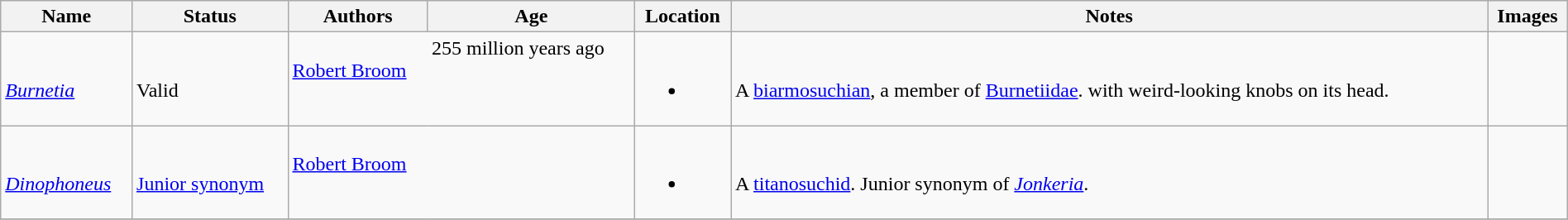<table class="wikitable sortable" align="center" width="100%">
<tr>
<th>Name</th>
<th>Status</th>
<th>Authors</th>
<th>Age</th>
<th>Location</th>
<th>Notes</th>
<th>Images</th>
</tr>
<tr>
<td><br><em><a href='#'>Burnetia</a></em></td>
<td><br>Valid</td>
<td style="border-right:0px" valign="top"><br><a href='#'>Robert Broom</a></td>
<td style="border-left:0px" valign="top">255 million years ago</td>
<td><br><ul><li></li></ul></td>
<td><br>A <a href='#'>biarmosuchian</a>, a member of <a href='#'>Burnetiidae</a>. with weird-looking knobs on its head.</td>
<td></td>
</tr>
<tr>
<td><br><em><a href='#'>Dinophoneus</a></em></td>
<td><br><a href='#'>Junior synonym</a></td>
<td style="border-right:0px" valign="top"><br><a href='#'>Robert Broom</a></td>
<td style="border-left:0px" valign="top"></td>
<td><br><ul><li></li></ul></td>
<td><br>A <a href='#'>titanosuchid</a>. Junior synonym of <em><a href='#'>Jonkeria</a></em>.</td>
<td></td>
</tr>
<tr>
</tr>
</table>
